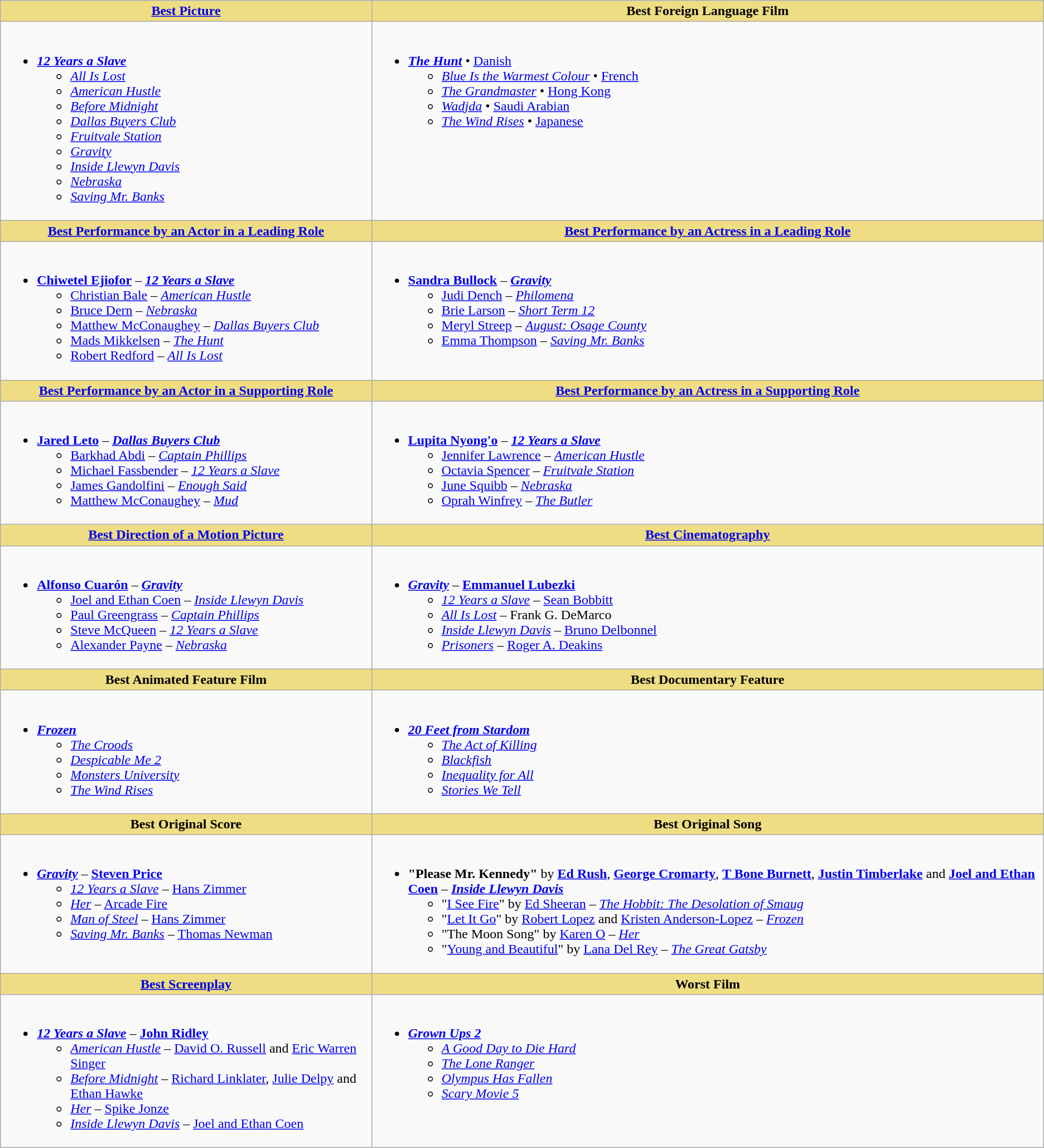<table class=wikitable style="width="150%">
<tr>
<th style="background:#EEDD82;" ! style="width="50%"><a href='#'>Best Picture</a></th>
<th style="background:#EEDD82;" ! style="width="50%">Best Foreign Language Film</th>
</tr>
<tr>
<td valign="top"><br><ul><li><strong><em><a href='#'>12 Years a Slave</a></em></strong><ul><li><em><a href='#'>All Is Lost</a></em></li><li><em><a href='#'>American Hustle</a></em></li><li><em><a href='#'>Before Midnight</a></em></li><li><em><a href='#'>Dallas Buyers Club</a></em></li><li><em><a href='#'>Fruitvale Station</a></em></li><li><em><a href='#'>Gravity</a></em></li><li><em><a href='#'>Inside Llewyn Davis</a></em></li><li><em><a href='#'>Nebraska</a></em></li><li><em><a href='#'>Saving Mr. Banks</a></em></li></ul></li></ul></td>
<td valign="top"><br><ul><li><strong><em><a href='#'>The Hunt</a></em></strong> • <a href='#'>Danish</a><ul><li><em><a href='#'>Blue Is the Warmest Colour</a></em> • <a href='#'>French</a></li><li><em><a href='#'>The Grandmaster</a></em> • <a href='#'>Hong Kong</a></li><li><em><a href='#'>Wadjda</a></em> • <a href='#'>Saudi Arabian</a></li><li><em><a href='#'>The Wind Rises</a></em> • <a href='#'>Japanese</a></li></ul></li></ul></td>
</tr>
<tr>
<th style="background:#EEDD82;" ! style="width="50%"><a href='#'>Best Performance by an Actor in a Leading Role</a></th>
<th style="background:#EEDD82;" ! style="width="50%"><a href='#'>Best Performance by an Actress in a Leading Role</a></th>
</tr>
<tr>
<td valign="top"><br><ul><li><strong><a href='#'>Chiwetel Ejiofor</a></strong> – <strong><em><a href='#'>12 Years a Slave</a></em></strong><ul><li><a href='#'>Christian Bale</a> – <em><a href='#'>American Hustle</a></em></li><li><a href='#'>Bruce Dern</a> – <em><a href='#'>Nebraska</a></em></li><li><a href='#'>Matthew McConaughey</a> – <em><a href='#'>Dallas Buyers Club</a></em></li><li><a href='#'>Mads Mikkelsen</a> – <em><a href='#'>The Hunt</a></em></li><li><a href='#'>Robert Redford</a> – <em><a href='#'>All Is Lost</a></em></li></ul></li></ul></td>
<td valign="top"><br><ul><li><strong><a href='#'>Sandra Bullock</a></strong> – <strong><em><a href='#'>Gravity</a></em></strong><ul><li><a href='#'>Judi Dench</a> – <em><a href='#'>Philomena</a></em></li><li><a href='#'>Brie Larson</a> – <em><a href='#'>Short Term 12</a></em></li><li><a href='#'>Meryl Streep</a> – <em><a href='#'>August: Osage County</a></em></li><li><a href='#'>Emma Thompson</a> – <em><a href='#'>Saving Mr. Banks</a></em></li></ul></li></ul></td>
</tr>
<tr>
<th style="background:#EEDD82;" ! style="width="50%"><a href='#'>Best Performance by an Actor in a Supporting Role</a></th>
<th style="background:#EEDD82;" ! style="width="50%"><a href='#'>Best Performance by an Actress in a Supporting Role</a></th>
</tr>
<tr>
<td valign="top"><br><ul><li><strong><a href='#'>Jared Leto</a></strong> – <strong><em><a href='#'>Dallas Buyers Club</a></em></strong><ul><li><a href='#'>Barkhad Abdi</a> – <em><a href='#'>Captain Phillips</a></em></li><li><a href='#'>Michael Fassbender</a> – <em><a href='#'>12 Years a Slave</a></em></li><li><a href='#'>James Gandolfini</a> – <em><a href='#'>Enough Said</a></em></li><li><a href='#'>Matthew McConaughey</a> – <em><a href='#'>Mud</a></em></li></ul></li></ul></td>
<td valign="top"><br><ul><li><strong><a href='#'>Lupita Nyong'o</a></strong> – <strong><em><a href='#'>12 Years a Slave</a></em></strong><ul><li><a href='#'>Jennifer Lawrence</a> – <em><a href='#'>American Hustle</a></em></li><li><a href='#'>Octavia Spencer</a> – <em><a href='#'>Fruitvale Station</a></em></li><li><a href='#'>June Squibb</a> – <em><a href='#'>Nebraska</a></em></li><li><a href='#'>Oprah Winfrey</a> – <em><a href='#'>The Butler</a></em></li></ul></li></ul></td>
</tr>
<tr>
<th style="background:#EEDD82;" ! style="width="50%"><a href='#'>Best Direction of a Motion Picture</a></th>
<th style="background:#EEDD82;" ! style="width="50%"><a href='#'>Best Cinematography</a></th>
</tr>
<tr>
<td valign="top"><br><ul><li><strong><a href='#'>Alfonso Cuarón</a></strong> – <strong><em><a href='#'>Gravity</a></em></strong><ul><li><a href='#'>Joel and Ethan Coen</a> – <em><a href='#'>Inside Llewyn Davis</a></em></li><li><a href='#'>Paul Greengrass</a> – <em><a href='#'>Captain Phillips</a></em></li><li><a href='#'>Steve McQueen</a> – <em><a href='#'>12 Years a Slave</a></em></li><li><a href='#'>Alexander Payne</a> – <em><a href='#'>Nebraska</a></em></li></ul></li></ul></td>
<td valign="top"><br><ul><li><strong><em><a href='#'>Gravity</a></em></strong> – <strong><a href='#'>Emmanuel Lubezki</a></strong><ul><li><em><a href='#'>12 Years a Slave</a></em> – <a href='#'>Sean Bobbitt</a></li><li><em><a href='#'>All Is Lost</a></em> – Frank G. DeMarco</li><li><em><a href='#'>Inside Llewyn Davis</a></em> – <a href='#'>Bruno Delbonnel</a></li><li><em><a href='#'>Prisoners</a></em> – <a href='#'>Roger A. Deakins</a></li></ul></li></ul></td>
</tr>
<tr>
<th style="background:#EEDD82;" ! style="width="50%">Best Animated Feature Film</th>
<th style="background:#EEDD82;" ! style="width="50%">Best Documentary Feature</th>
</tr>
<tr>
<td valign="top"><br><ul><li><strong><em><a href='#'>Frozen</a></em></strong><ul><li><em><a href='#'>The Croods</a></em></li><li><em><a href='#'>Despicable Me 2</a></em></li><li><em><a href='#'>Monsters University</a></em></li><li><em><a href='#'>The Wind Rises</a></em></li></ul></li></ul></td>
<td valign="top"><br><ul><li><strong><em><a href='#'>20 Feet from Stardom</a></em></strong><ul><li><em><a href='#'>The Act of Killing</a></em></li><li><em><a href='#'>Blackfish</a></em></li><li><em><a href='#'>Inequality for All</a></em></li><li><em><a href='#'>Stories We Tell</a></em></li></ul></li></ul></td>
</tr>
<tr>
<th style="background:#EEDD82;" ! style="width="50%">Best Original Score</th>
<th style="background:#EEDD82;" ! style="width="50%">Best Original Song</th>
</tr>
<tr>
<td valign="top"><br><ul><li><strong><em><a href='#'>Gravity</a></em></strong> – <strong><a href='#'>Steven Price</a></strong><ul><li><em><a href='#'>12 Years a Slave</a></em> – <a href='#'>Hans Zimmer</a></li><li><em><a href='#'>Her</a></em> – <a href='#'>Arcade Fire</a></li><li><em><a href='#'>Man of Steel</a></em> – <a href='#'>Hans Zimmer</a></li><li><em><a href='#'>Saving Mr. Banks</a></em> – <a href='#'>Thomas Newman</a></li></ul></li></ul></td>
<td valign="top"><br><ul><li><strong>"Please Mr. Kennedy"</strong> by <strong><a href='#'>Ed Rush</a></strong>, <strong><a href='#'>George Cromarty</a></strong>, <strong><a href='#'>T Bone Burnett</a></strong>, <strong><a href='#'>Justin Timberlake</a></strong> and <strong><a href='#'>Joel and Ethan Coen</a></strong> – <strong><em><a href='#'>Inside Llewyn Davis</a></em></strong><ul><li>"<a href='#'>I See Fire</a>" by <a href='#'>Ed Sheeran</a> – <em><a href='#'>The Hobbit: The Desolation of Smaug</a></em></li><li>"<a href='#'>Let It Go</a>" by <a href='#'>Robert Lopez</a> and <a href='#'>Kristen Anderson-Lopez</a> – <em><a href='#'>Frozen</a></em></li><li>"The Moon Song" by <a href='#'>Karen O</a> – <em><a href='#'>Her</a></em></li><li>"<a href='#'>Young and Beautiful</a>" by <a href='#'>Lana Del Rey</a> – <em><a href='#'>The Great Gatsby</a></em></li></ul></li></ul></td>
</tr>
<tr>
<th style="background:#EEDD82;" ! style="width="50%"><a href='#'>Best Screenplay</a></th>
<th style="background:#EEDD82;" ! style="width="50%">Worst Film</th>
</tr>
<tr>
<td valign="top"><br><ul><li><strong><em><a href='#'>12 Years a Slave</a></em></strong> – <strong><a href='#'>John Ridley</a></strong><ul><li><em><a href='#'>American Hustle</a></em> – <a href='#'>David O. Russell</a> and <a href='#'>Eric Warren Singer</a></li><li><em><a href='#'>Before Midnight</a></em> – <a href='#'>Richard Linklater</a>, <a href='#'>Julie Delpy</a> and <a href='#'>Ethan Hawke</a></li><li><em><a href='#'>Her</a></em> – <a href='#'>Spike Jonze</a></li><li><em><a href='#'>Inside Llewyn Davis</a></em> – <a href='#'>Joel and Ethan Coen</a></li></ul></li></ul></td>
<td valign="top"><br><ul><li><strong><em><a href='#'>Grown Ups 2</a></em></strong><ul><li><em><a href='#'>A Good Day to Die Hard</a></em></li><li><em><a href='#'>The Lone Ranger</a></em></li><li><em><a href='#'>Olympus Has Fallen</a></em></li><li><em><a href='#'>Scary Movie 5</a></em></li></ul></li></ul></td>
</tr>
</table>
